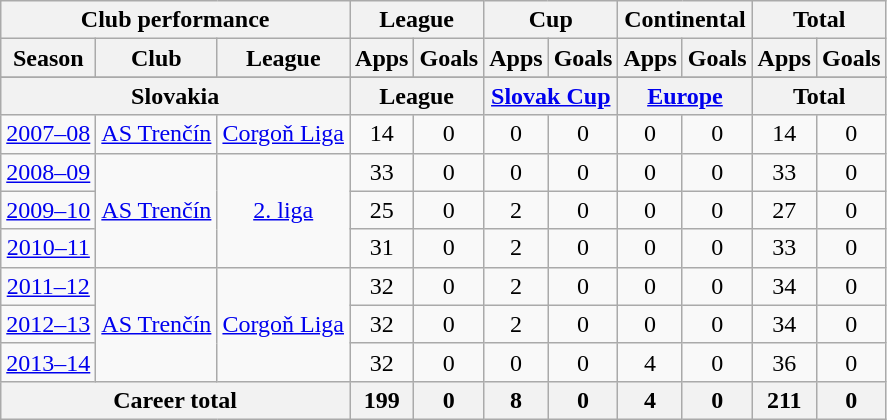<table class="wikitable" style="text-align:center">
<tr>
<th colspan=3>Club performance</th>
<th colspan=2>League</th>
<th colspan=2>Cup</th>
<th colspan=2>Continental</th>
<th colspan=2>Total</th>
</tr>
<tr>
<th>Season</th>
<th>Club</th>
<th>League</th>
<th>Apps</th>
<th>Goals</th>
<th>Apps</th>
<th>Goals</th>
<th>Apps</th>
<th>Goals</th>
<th>Apps</th>
<th>Goals</th>
</tr>
<tr>
</tr>
<tr>
<th colspan=3>Slovakia</th>
<th colspan=2>League</th>
<th colspan=2><a href='#'>Slovak Cup</a></th>
<th colspan=2><a href='#'>Europe</a></th>
<th colspan=2>Total</th>
</tr>
<tr>
<td><a href='#'>2007–08</a></td>
<td rowspan="1"><a href='#'>AS Trenčín</a></td>
<td rowspan="1"><a href='#'>Corgoň Liga</a></td>
<td>14</td>
<td>0</td>
<td>0</td>
<td>0</td>
<td>0</td>
<td>0</td>
<td>14</td>
<td>0</td>
</tr>
<tr>
<td><a href='#'>2008–09</a></td>
<td rowspan="3"><a href='#'>AS Trenčín</a></td>
<td rowspan="3"><a href='#'>2. liga</a></td>
<td>33</td>
<td>0</td>
<td>0</td>
<td>0</td>
<td>0</td>
<td>0</td>
<td>33</td>
<td>0</td>
</tr>
<tr>
<td><a href='#'>2009–10</a></td>
<td>25</td>
<td>0</td>
<td>2</td>
<td>0</td>
<td>0</td>
<td>0</td>
<td>27</td>
<td>0</td>
</tr>
<tr>
<td><a href='#'>2010–11</a></td>
<td>31</td>
<td>0</td>
<td>2</td>
<td>0</td>
<td>0</td>
<td>0</td>
<td>33</td>
<td>0</td>
</tr>
<tr>
<td><a href='#'>2011–12</a></td>
<td rowspan="3"><a href='#'>AS Trenčín</a></td>
<td rowspan="3"><a href='#'>Corgoň Liga</a></td>
<td>32</td>
<td>0</td>
<td>2</td>
<td>0</td>
<td>0</td>
<td>0</td>
<td>34</td>
<td>0</td>
</tr>
<tr>
<td><a href='#'>2012–13</a></td>
<td>32</td>
<td>0</td>
<td>2</td>
<td>0</td>
<td>0</td>
<td>0</td>
<td>34</td>
<td>0</td>
</tr>
<tr>
<td><a href='#'>2013–14</a></td>
<td>32</td>
<td>0</td>
<td>0</td>
<td>0</td>
<td>4</td>
<td>0</td>
<td>36</td>
<td>0</td>
</tr>
<tr>
<th colspan=3>Career total</th>
<th>199</th>
<th>0</th>
<th>8</th>
<th>0</th>
<th>4</th>
<th>0</th>
<th>211</th>
<th>0</th>
</tr>
</table>
